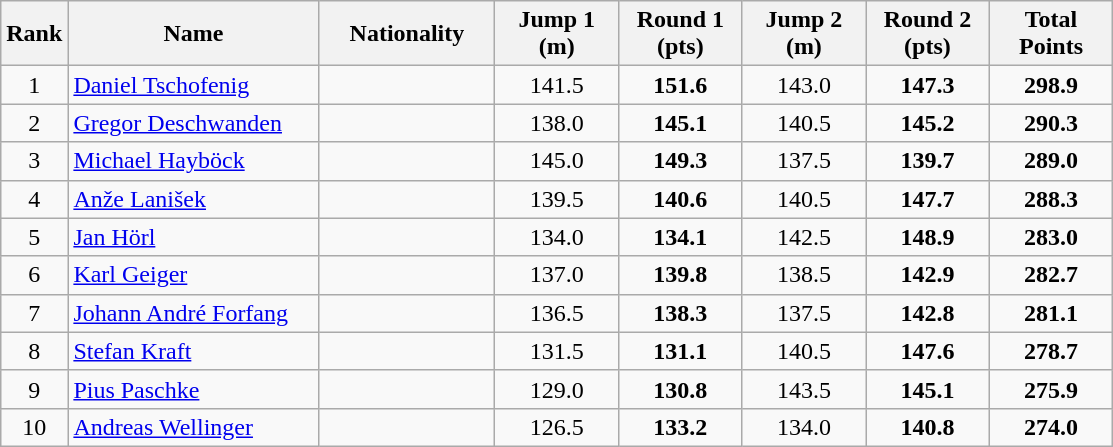<table class="wikitable sortable" style="text-align: center;">
<tr>
<th>Rank</th>
<th width=160>Name</th>
<th width=110>Nationality</th>
<th width=75>Jump 1 (m)</th>
<th width=75>Round 1 (pts)</th>
<th width=75>Jump 2 (m)</th>
<th width=75>Round 2 (pts)</th>
<th width=75>Total Points</th>
</tr>
<tr>
<td>1</td>
<td align=left><a href='#'>Daniel Tschofenig</a></td>
<td align=left></td>
<td>141.5</td>
<td><strong>151.6</strong></td>
<td>143.0</td>
<td><strong>147.3</strong></td>
<td><strong>298.9</strong></td>
</tr>
<tr>
<td>2</td>
<td align=left><a href='#'>Gregor Deschwanden</a></td>
<td align=left></td>
<td>138.0</td>
<td><strong>145.1</strong></td>
<td>140.5</td>
<td><strong>145.2</strong></td>
<td><strong>290.3</strong></td>
</tr>
<tr>
<td>3</td>
<td align=left><a href='#'>Michael Hayböck</a></td>
<td align=left></td>
<td>145.0</td>
<td><strong>149.3</strong></td>
<td>137.5</td>
<td><strong>139.7</strong></td>
<td><strong>289.0</strong></td>
</tr>
<tr>
<td>4</td>
<td align=left><a href='#'>Anže Lanišek</a></td>
<td align=left></td>
<td>139.5</td>
<td><strong>140.6</strong></td>
<td>140.5</td>
<td><strong>147.7</strong></td>
<td><strong>288.3 </strong></td>
</tr>
<tr>
<td>5</td>
<td align=left><a href='#'>Jan Hörl</a></td>
<td align=left></td>
<td>134.0</td>
<td><strong>134.1</strong></td>
<td>142.5</td>
<td><strong>148.9</strong></td>
<td><strong>283.0 </strong></td>
</tr>
<tr>
<td>6</td>
<td align=left><a href='#'>Karl Geiger</a></td>
<td align=left></td>
<td>137.0</td>
<td><strong>139.8</strong></td>
<td>138.5</td>
<td><strong>142.9</strong></td>
<td><strong>282.7</strong></td>
</tr>
<tr>
<td>7</td>
<td align=left><a href='#'>Johann André Forfang</a></td>
<td align=left></td>
<td>136.5</td>
<td><strong>138.3</strong></td>
<td>137.5</td>
<td><strong>142.8</strong></td>
<td><strong>281.1</strong></td>
</tr>
<tr>
<td>8</td>
<td align=left><a href='#'>Stefan Kraft</a></td>
<td align=left></td>
<td>131.5</td>
<td><strong>131.1</strong></td>
<td>140.5</td>
<td><strong>147.6</strong></td>
<td><strong>278.7</strong></td>
</tr>
<tr>
<td>9</td>
<td align=left><a href='#'>Pius Paschke</a></td>
<td align=left></td>
<td>129.0</td>
<td><strong>130.8</strong></td>
<td>143.5</td>
<td><strong>145.1</strong></td>
<td><strong>275.9</strong></td>
</tr>
<tr>
<td>10</td>
<td align=left><a href='#'>Andreas Wellinger</a></td>
<td align=left></td>
<td>126.5</td>
<td><strong>133.2</strong></td>
<td>134.0</td>
<td><strong>140.8</strong></td>
<td><strong>274.0</strong></td>
</tr>
</table>
